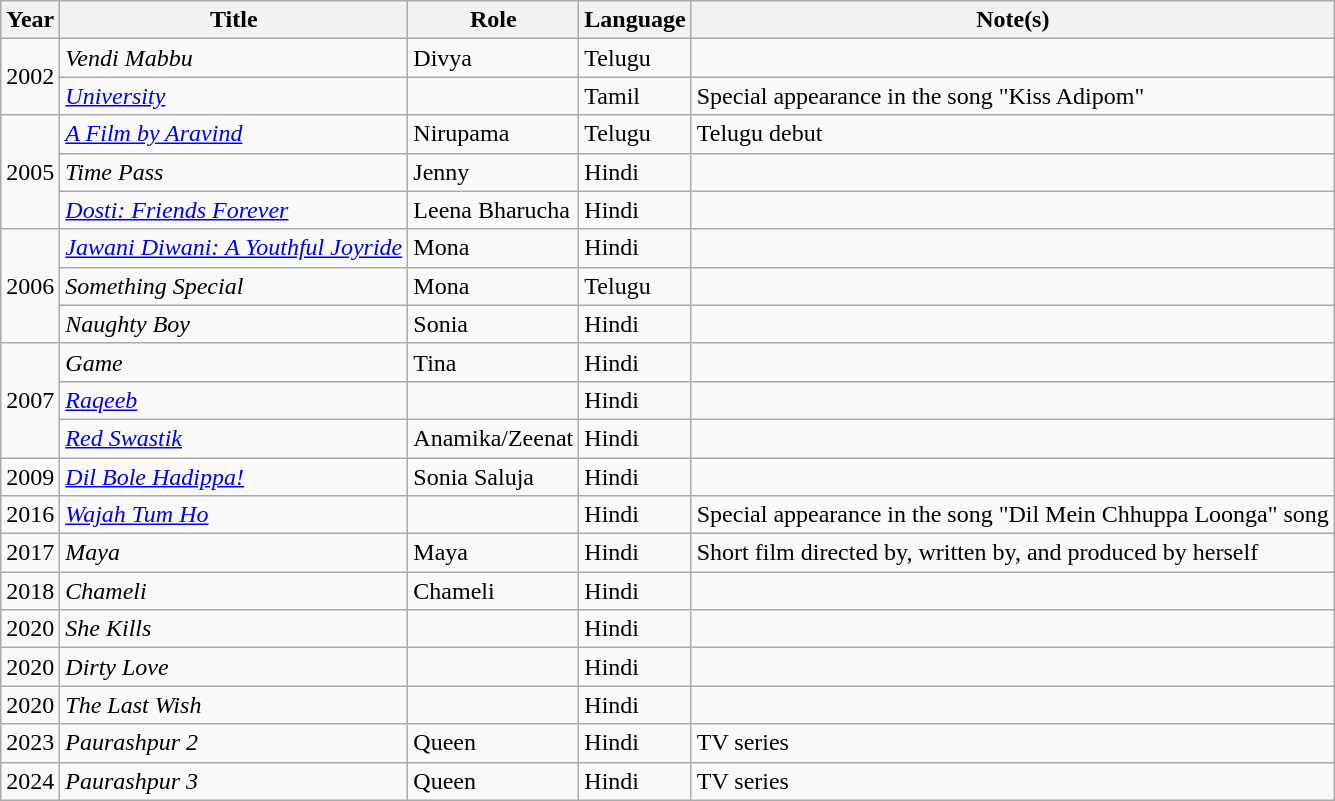<table class="wikitable sortable">
<tr>
<th>Year</th>
<th>Title</th>
<th>Role</th>
<th>Language</th>
<th>Note(s)</th>
</tr>
<tr>
<td rowspan="2">2002</td>
<td><em>Vendi Mabbu</em></td>
<td>Divya</td>
<td>Telugu</td>
<td></td>
</tr>
<tr>
<td><em><a href='#'>University</a></em></td>
<td></td>
<td>Tamil</td>
<td>Special appearance in the song "Kiss Adipom"</td>
</tr>
<tr>
<td rowspan=3>2005</td>
<td><em><a href='#'>A Film by Aravind</a></em></td>
<td>Nirupama</td>
<td>Telugu</td>
<td>Telugu debut</td>
</tr>
<tr>
<td><em>Time Pass</em></td>
<td>Jenny</td>
<td>Hindi</td>
<td></td>
</tr>
<tr>
<td><em><a href='#'>Dosti: Friends Forever</a></em></td>
<td>Leena Bharucha</td>
<td>Hindi</td>
<td></td>
</tr>
<tr>
<td rowspan=3>2006</td>
<td><em><a href='#'>Jawani Diwani: A Youthful Joyride</a></em></td>
<td>Mona</td>
<td>Hindi</td>
<td></td>
</tr>
<tr>
<td><em>Something Special</em></td>
<td>Mona</td>
<td>Telugu</td>
<td></td>
</tr>
<tr>
<td><em>Naughty Boy</em></td>
<td>Sonia</td>
<td>Hindi</td>
<td></td>
</tr>
<tr>
<td rowspan=3>2007</td>
<td><em>Game</em></td>
<td>Tina</td>
<td>Hindi</td>
<td></td>
</tr>
<tr>
<td><em><a href='#'>Raqeeb</a></em></td>
<td></td>
<td>Hindi</td>
<td></td>
</tr>
<tr>
<td><em><a href='#'>Red Swastik</a></em></td>
<td>Anamika/Zeenat</td>
<td>Hindi</td>
<td></td>
</tr>
<tr>
<td>2009</td>
<td><em><a href='#'>Dil Bole Hadippa!</a></em></td>
<td>Sonia Saluja</td>
<td>Hindi</td>
<td></td>
</tr>
<tr>
<td>2016</td>
<td><em><a href='#'>Wajah Tum Ho</a></em></td>
<td></td>
<td>Hindi</td>
<td>Special appearance in the song "Dil Mein Chhuppa Loonga" song</td>
</tr>
<tr>
<td>2017</td>
<td><em>Maya</em></td>
<td>Maya</td>
<td>Hindi</td>
<td>Short film directed by, written by, and produced by herself</td>
</tr>
<tr>
<td>2018</td>
<td><em>Chameli</em></td>
<td>Chameli</td>
<td>Hindi</td>
</tr>
<tr>
<td>2020</td>
<td><em>She Kills</em></td>
<td></td>
<td>Hindi</td>
<td></td>
</tr>
<tr>
<td>2020</td>
<td><em>Dirty Love </em></td>
<td></td>
<td>Hindi</td>
<td></td>
</tr>
<tr>
<td>2020</td>
<td><em>The Last Wish</em></td>
<td></td>
<td>Hindi</td>
</tr>
<tr>
<td>2023</td>
<td><em>Paurashpur 2</em></td>
<td>Queen</td>
<td>Hindi</td>
<td>TV series</td>
</tr>
<tr>
<td>2024</td>
<td><em>Paurashpur 3</em></td>
<td>Queen</td>
<td>Hindi</td>
<td>TV series</td>
</tr>
</table>
